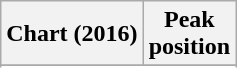<table class="wikitable sortable plainrowheaders">
<tr>
<th scope="col">Chart (2016)</th>
<th scope="col">Peak<br>position</th>
</tr>
<tr>
</tr>
<tr>
</tr>
<tr>
</tr>
<tr>
</tr>
<tr>
</tr>
<tr>
</tr>
<tr>
</tr>
</table>
